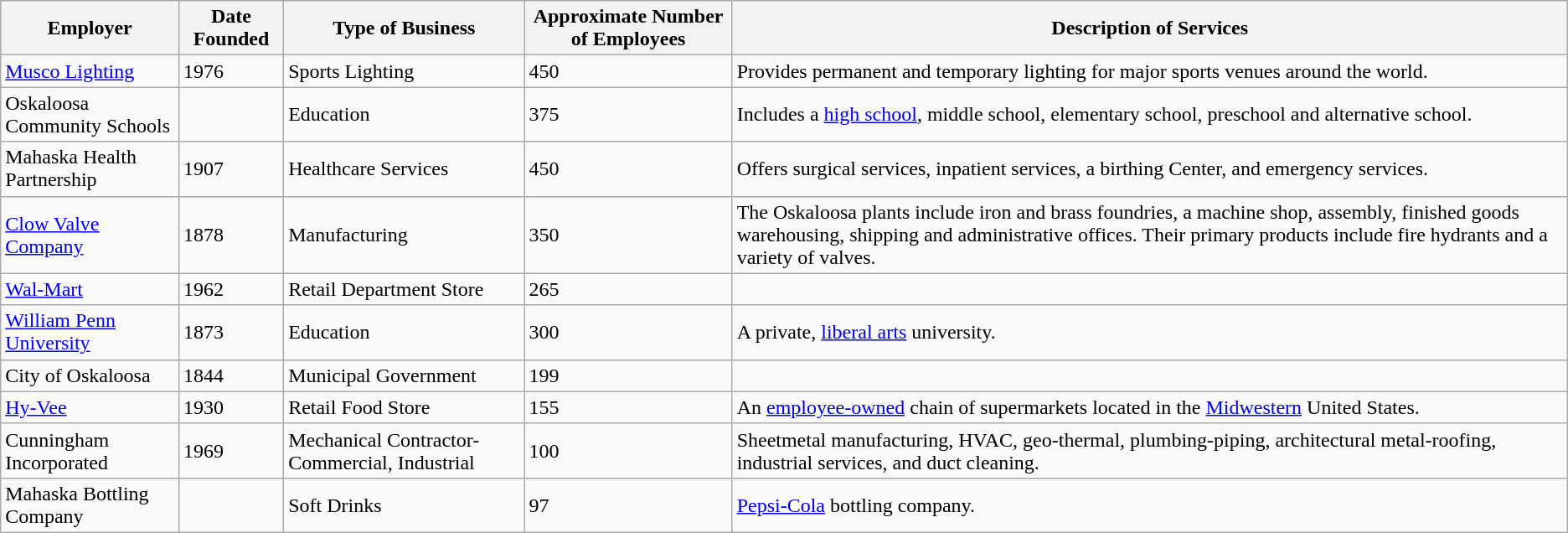<table class="wikitable">
<tr>
<th>Employer</th>
<th>Date Founded</th>
<th>Type of Business</th>
<th>Approximate Number of Employees</th>
<th>Description of Services</th>
</tr>
<tr>
<td><a href='#'>Musco Lighting</a></td>
<td>1976</td>
<td>Sports Lighting</td>
<td>450</td>
<td>Provides permanent and temporary lighting for major sports venues around the world.</td>
</tr>
<tr>
<td>Oskaloosa Community Schools</td>
<td></td>
<td>Education</td>
<td>375</td>
<td>Includes a <a href='#'>high school</a>, middle school, elementary school, preschool and alternative school.</td>
</tr>
<tr>
<td>Mahaska Health Partnership</td>
<td>1907</td>
<td>Healthcare Services</td>
<td>450</td>
<td>Offers surgical services, inpatient services, a birthing Center, and emergency services.</td>
</tr>
<tr>
<td><a href='#'>Clow Valve Company</a></td>
<td>1878</td>
<td>Manufacturing</td>
<td>350</td>
<td>The Oskaloosa plants include iron and brass foundries, a machine shop, assembly, finished goods warehousing, shipping and administrative offices.  Their primary products include fire hydrants and a variety of valves.</td>
</tr>
<tr>
<td><a href='#'>Wal-Mart</a></td>
<td>1962</td>
<td>Retail Department Store</td>
<td>265</td>
<td></td>
</tr>
<tr>
<td><a href='#'>William Penn University</a></td>
<td>1873</td>
<td>Education</td>
<td>300</td>
<td>A private, <a href='#'>liberal arts</a> university.</td>
</tr>
<tr>
<td>City of Oskaloosa</td>
<td>1844</td>
<td>Municipal Government</td>
<td>199</td>
<td></td>
</tr>
<tr>
<td><a href='#'>Hy-Vee</a></td>
<td>1930</td>
<td>Retail Food Store</td>
<td>155</td>
<td>An <a href='#'>employee-owned</a> chain of supermarkets located in the <a href='#'>Midwestern</a> United States.</td>
</tr>
<tr>
<td>Cunningham Incorporated</td>
<td>1969</td>
<td>Mechanical Contractor-Commercial, Industrial</td>
<td>100</td>
<td>Sheetmetal manufacturing, HVAC, geo-thermal, plumbing-piping, architectural metal-roofing, industrial services, and duct cleaning.</td>
</tr>
<tr>
<td>Mahaska Bottling Company</td>
<td></td>
<td>Soft Drinks</td>
<td>97</td>
<td><a href='#'>Pepsi-Cola</a> bottling company.</td>
</tr>
</table>
